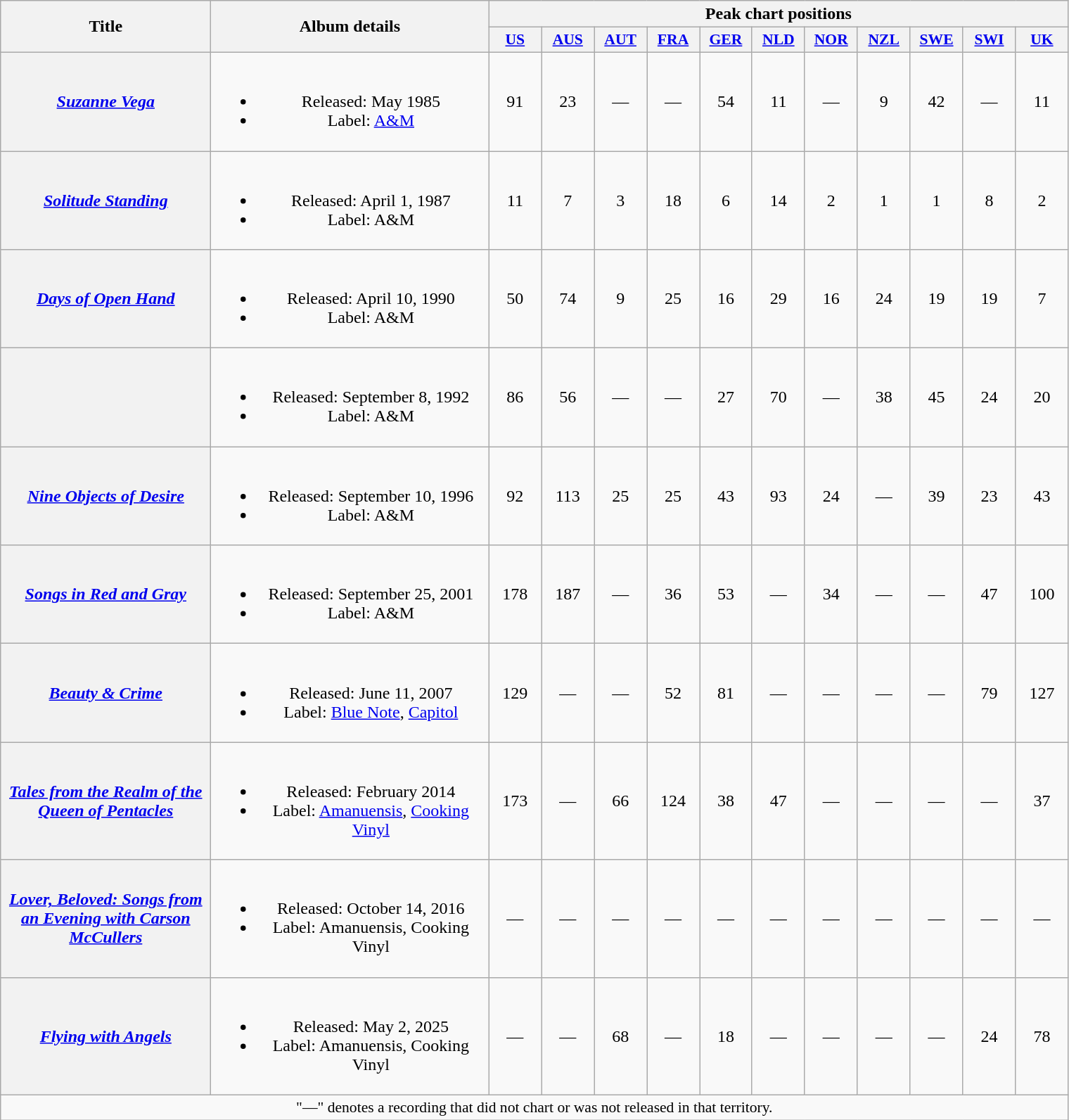<table class="wikitable plainrowheaders" style="text-align:center;" border="1">
<tr>
<th scope="col" rowspan="2" style="width:12em;">Title</th>
<th scope="col" rowspan="2" style="width:16em;">Album details</th>
<th scope="col" colspan="11">Peak chart positions</th>
</tr>
<tr>
<th scope="col" style="width:3em;font-size:90%;"><a href='#'>US</a><br></th>
<th scope="col" style="width:3em;font-size:90%;"><a href='#'>AUS</a><br></th>
<th scope="col" style="width:3em;font-size:90%;"><a href='#'>AUT</a><br></th>
<th scope="col" style="width:3em;font-size:90%;"><a href='#'>FRA</a><br></th>
<th scope="col" style="width:3em;font-size:90%;"><a href='#'>GER</a><br></th>
<th scope="col" style="width:3em;font-size:90%;"><a href='#'>NLD</a><br></th>
<th scope="col" style="width:3em;font-size:90%;"><a href='#'>NOR</a><br></th>
<th scope="col" style="width:3em;font-size:90%;"><a href='#'>NZL</a><br></th>
<th scope="col" style="width:3em;font-size:90%;"><a href='#'>SWE</a><br></th>
<th scope="col" style="width:3em;font-size:90%;"><a href='#'>SWI</a><br></th>
<th scope="col" style="width:3em;font-size:90%;"><a href='#'>UK</a><br></th>
</tr>
<tr>
<th scope="row"><em><a href='#'>Suzanne Vega</a></em></th>
<td><br><ul><li>Released: May 1985</li><li>Label: <a href='#'>A&M</a></li></ul></td>
<td>91</td>
<td>23</td>
<td>—</td>
<td>—</td>
<td>54</td>
<td>11</td>
<td>—</td>
<td>9</td>
<td>42</td>
<td>—</td>
<td>11</td>
</tr>
<tr>
<th scope="row"><em><a href='#'>Solitude Standing</a></em></th>
<td><br><ul><li>Released: April 1, 1987</li><li>Label: A&M</li></ul></td>
<td>11</td>
<td>7</td>
<td>3</td>
<td>18</td>
<td>6</td>
<td>14</td>
<td>2</td>
<td>1</td>
<td>1</td>
<td>8</td>
<td>2</td>
</tr>
<tr>
<th scope="row"><em><a href='#'>Days of Open Hand</a></em></th>
<td><br><ul><li>Released: April 10, 1990</li><li>Label: A&M</li></ul></td>
<td>50</td>
<td>74</td>
<td>9</td>
<td>25</td>
<td>16</td>
<td>29</td>
<td>16</td>
<td>24</td>
<td>19</td>
<td>19</td>
<td>7</td>
</tr>
<tr>
<th scope="row"></th>
<td><br><ul><li>Released: September 8, 1992</li><li>Label: A&M</li></ul></td>
<td>86</td>
<td>56</td>
<td>—</td>
<td>—</td>
<td>27</td>
<td>70</td>
<td>—</td>
<td>38</td>
<td>45</td>
<td>24</td>
<td>20</td>
</tr>
<tr>
<th scope="row"><em><a href='#'>Nine Objects of Desire</a></em></th>
<td><br><ul><li>Released: September 10, 1996</li><li>Label: A&M</li></ul></td>
<td>92</td>
<td>113</td>
<td>25</td>
<td>25</td>
<td>43</td>
<td>93</td>
<td>24</td>
<td>—</td>
<td>39</td>
<td>23</td>
<td>43</td>
</tr>
<tr>
<th scope="row"><em><a href='#'>Songs in Red and Gray</a></em></th>
<td><br><ul><li>Released: September 25, 2001</li><li>Label: A&M</li></ul></td>
<td>178</td>
<td>187</td>
<td>—</td>
<td>36</td>
<td>53</td>
<td>—</td>
<td>34</td>
<td>—</td>
<td>—</td>
<td>47</td>
<td>100</td>
</tr>
<tr>
<th scope="row"><em><a href='#'>Beauty & Crime</a></em></th>
<td><br><ul><li>Released: June 11, 2007</li><li>Label: <a href='#'>Blue Note</a>, <a href='#'>Capitol</a></li></ul></td>
<td>129</td>
<td>—</td>
<td>—</td>
<td>52</td>
<td>81</td>
<td>—</td>
<td>—</td>
<td>—</td>
<td>—</td>
<td>79</td>
<td>127</td>
</tr>
<tr>
<th scope="row"><em><a href='#'>Tales from the Realm of the Queen of Pentacles</a></em></th>
<td><br><ul><li>Released: February 2014</li><li>Label: <a href='#'>Amanuensis</a>, <a href='#'>Cooking Vinyl</a></li></ul></td>
<td>173</td>
<td>—</td>
<td>66</td>
<td>124</td>
<td>38</td>
<td>47</td>
<td>—</td>
<td>—</td>
<td>—</td>
<td>—</td>
<td>37</td>
</tr>
<tr>
<th scope="row"><em><a href='#'>Lover, Beloved: Songs from an Evening with Carson McCullers</a></em></th>
<td><br><ul><li>Released: October 14, 2016</li><li>Label: Amanuensis, Cooking Vinyl</li></ul></td>
<td>—</td>
<td>—</td>
<td>—</td>
<td>—</td>
<td>—</td>
<td>—</td>
<td>—</td>
<td>—</td>
<td>—</td>
<td>—</td>
<td>—</td>
</tr>
<tr>
<th scope="row"><em><a href='#'>Flying with Angels</a></em></th>
<td><br><ul><li>Released: May 2, 2025</li><li>Label: Amanuensis, Cooking Vinyl</li></ul></td>
<td>—</td>
<td>—</td>
<td>68</td>
<td>—</td>
<td>18</td>
<td>—</td>
<td>—</td>
<td>—</td>
<td>—</td>
<td>24</td>
<td>78</td>
</tr>
<tr>
<td colspan="13" style="font-size:90%">"—" denotes a recording that did not chart or was not released in that territory.</td>
</tr>
</table>
